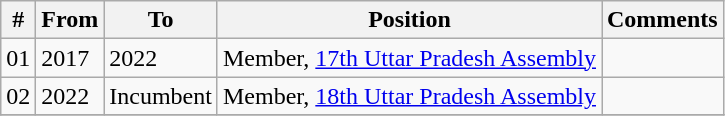<table class="wikitable sortable">
<tr>
<th>#</th>
<th>From</th>
<th>To</th>
<th>Position</th>
<th>Comments</th>
</tr>
<tr>
<td>01</td>
<td>2017</td>
<td>2022</td>
<td>Member, <a href='#'>17th Uttar Pradesh Assembly</a></td>
<td></td>
</tr>
<tr>
<td>02</td>
<td>2022</td>
<td>Incumbent</td>
<td>Member, <a href='#'>18th Uttar Pradesh Assembly</a></td>
<td></td>
</tr>
<tr>
</tr>
</table>
